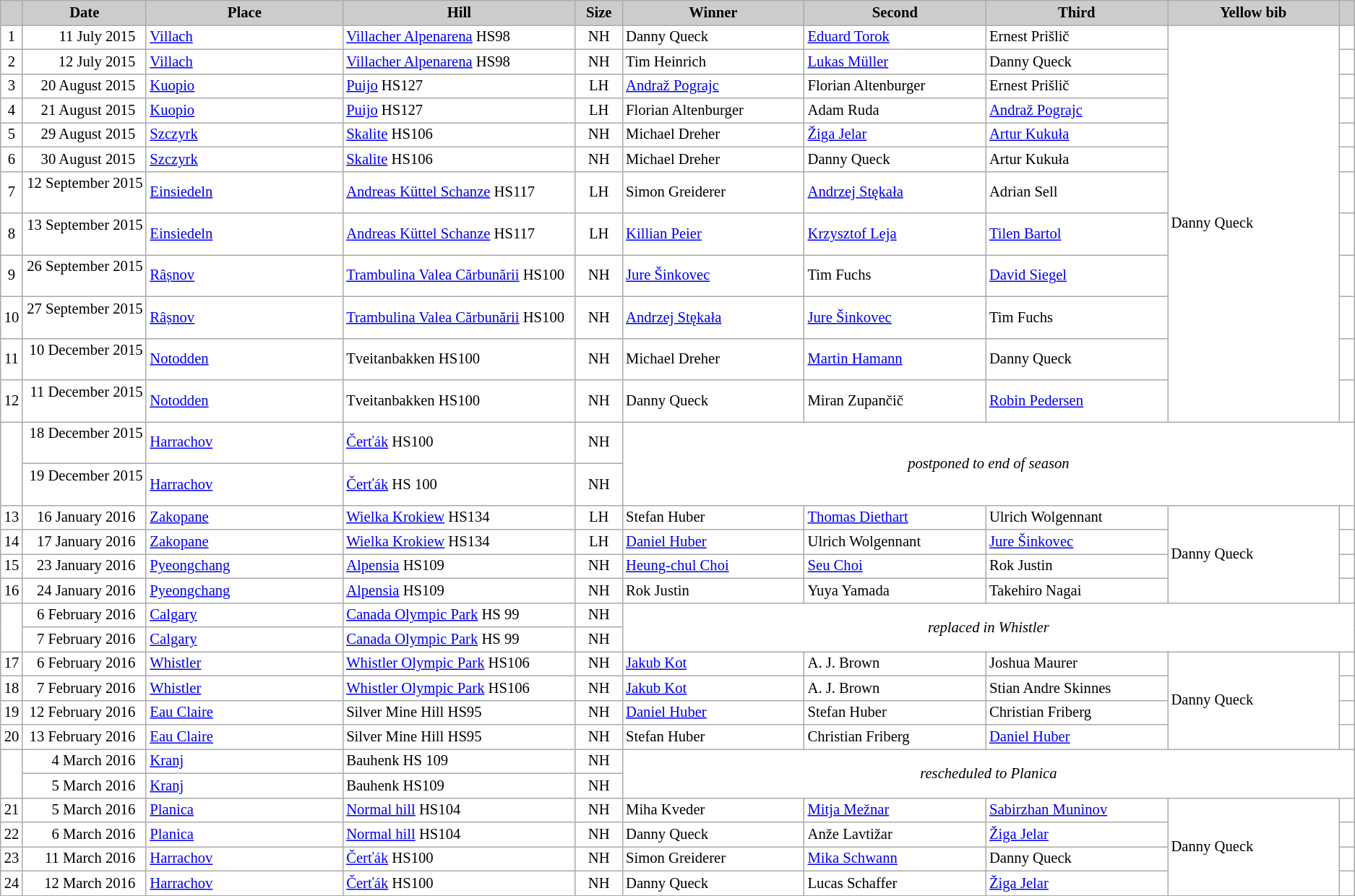<table class="wikitable plainrowheaders" style="background:#fff; font-size:86%; line-height:16px; border:grey solid 1px; border-collapse:collapse;">
<tr style="background:#ccc; text-align:center;">
<th scope="col" style="background:#ccc; width=30 px;"></th>
<th scope="col" style="background:#ccc; width:120px;">Date</th>
<th scope="col" style="background:#ccc; width:200px;">Place</th>
<th scope="col" style="background:#ccc; width:240px;">Hill</th>
<th scope="col" style="background:#ccc; width:40px;">Size</th>
<th scope="col" style="background:#ccc; width:185px;">Winner</th>
<th scope="col" style="background:#ccc; width:185px;">Second</th>
<th scope="col" style="background:#ccc; width:185px;">Third</th>
<th scope="col" style="background:#ccc; width:180px;">Yellow bib</th>
<th scope="col" style="background:#ccc; width:10px;"></th>
</tr>
<tr>
<td align=center>1</td>
<td align=right>11 July 2015  </td>
<td> <a href='#'>Villach</a></td>
<td><a href='#'>Villacher Alpenarena</a> HS98</td>
<td align=center>NH</td>
<td> Danny Queck</td>
<td> <a href='#'>Eduard Torok</a></td>
<td> Ernest Prišlič</td>
<td rowspan=12> Danny Queck</td>
<td></td>
</tr>
<tr>
<td align=center>2</td>
<td align=right>12 July 2015  </td>
<td> <a href='#'>Villach</a></td>
<td><a href='#'>Villacher Alpenarena</a> HS98</td>
<td align=center>NH</td>
<td> Tim Heinrich</td>
<td> <a href='#'>Lukas Müller</a></td>
<td> Danny Queck</td>
<td></td>
</tr>
<tr>
<td align=center>3</td>
<td align=right>20 August 2015  </td>
<td> <a href='#'>Kuopio</a></td>
<td><a href='#'>Puijo</a> HS127</td>
<td align=center>LH</td>
<td> <a href='#'>Andraž Pograjc</a></td>
<td> Florian Altenburger</td>
<td> Ernest Prišlič</td>
<td></td>
</tr>
<tr>
<td align=center>4</td>
<td align=right>21 August 2015  </td>
<td> <a href='#'>Kuopio</a></td>
<td><a href='#'>Puijo</a> HS127</td>
<td align=center>LH</td>
<td> Florian Altenburger</td>
<td> Adam Ruda</td>
<td> <a href='#'>Andraž Pograjc</a></td>
<td></td>
</tr>
<tr>
<td align=center>5</td>
<td align=right>29 August 2015  </td>
<td> <a href='#'>Szczyrk</a></td>
<td><a href='#'>Skalite</a> HS106</td>
<td align=center>NH</td>
<td> Michael Dreher</td>
<td> <a href='#'>Žiga Jelar</a></td>
<td> <a href='#'>Artur Kukuła</a></td>
<td></td>
</tr>
<tr>
<td align=center>6</td>
<td align=right>30 August 2015  </td>
<td> <a href='#'>Szczyrk</a></td>
<td><a href='#'>Skalite</a> HS106</td>
<td align=center>NH</td>
<td> Michael Dreher</td>
<td> Danny Queck</td>
<td> Artur Kukuła</td>
<td></td>
</tr>
<tr>
<td align=center>7</td>
<td align=right>12 September 2015  </td>
<td> <a href='#'>Einsiedeln</a></td>
<td><a href='#'>Andreas Küttel Schanze</a> HS117</td>
<td align=center>LH</td>
<td> Simon Greiderer</td>
<td> <a href='#'>Andrzej Stękała</a></td>
<td> Adrian Sell</td>
<td></td>
</tr>
<tr>
<td align=center>8</td>
<td align=right>13 September 2015  </td>
<td> <a href='#'>Einsiedeln</a></td>
<td><a href='#'>Andreas Küttel Schanze</a> HS117</td>
<td align=center>LH</td>
<td> <a href='#'>Killian Peier</a></td>
<td> <a href='#'>Krzysztof Leja</a></td>
<td> <a href='#'>Tilen Bartol</a></td>
<td></td>
</tr>
<tr>
<td align=center>9</td>
<td align=right>26 September 2015  </td>
<td> <a href='#'>Râșnov</a></td>
<td><a href='#'>Trambulina Valea Cărbunării</a> HS100</td>
<td align=center>NH</td>
<td> <a href='#'>Jure Šinkovec</a></td>
<td> Tim Fuchs</td>
<td> <a href='#'>David Siegel</a></td>
<td></td>
</tr>
<tr>
<td align=center>10</td>
<td align=right>27 September 2015  </td>
<td> <a href='#'>Râșnov</a></td>
<td><a href='#'>Trambulina Valea Cărbunării</a> HS100</td>
<td align=center>NH</td>
<td> <a href='#'>Andrzej Stękała</a></td>
<td> <a href='#'>Jure Šinkovec</a></td>
<td> Tim Fuchs</td>
<td></td>
</tr>
<tr>
<td align=center>11</td>
<td align=right>10 December 2015  </td>
<td> <a href='#'>Notodden</a></td>
<td>Tveitanbakken HS100</td>
<td align=center>NH</td>
<td> Michael Dreher</td>
<td> <a href='#'>Martin Hamann</a></td>
<td> Danny Queck</td>
<td></td>
</tr>
<tr>
<td align=center>12</td>
<td align=right>11 December 2015  </td>
<td> <a href='#'>Notodden</a></td>
<td>Tveitanbakken HS100</td>
<td align=center>NH</td>
<td> Danny Queck</td>
<td> Miran Zupančič</td>
<td> <a href='#'>Robin Pedersen</a></td>
<td></td>
</tr>
<tr>
<td rowspan=2></td>
<td align=right>18 December 2015  </td>
<td> <a href='#'>Harrachov</a></td>
<td><a href='#'>Čerťák</a> HS100</td>
<td align=center>NH</td>
<td colspan=5 rowspan=2 align=center><em>postponed to end of season</em></td>
</tr>
<tr>
<td align=right>19 December 2015  </td>
<td> <a href='#'>Harrachov</a></td>
<td><a href='#'>Čerťák</a> HS 100</td>
<td align=center>NH</td>
</tr>
<tr>
<td align=center>13</td>
<td align=right>16 January 2016  </td>
<td> <a href='#'>Zakopane</a></td>
<td><a href='#'>Wielka Krokiew</a> HS134</td>
<td align=center>LH</td>
<td> Stefan Huber</td>
<td> <a href='#'>Thomas Diethart</a></td>
<td> Ulrich Wolgennant</td>
<td rowspan=4> Danny Queck</td>
<td></td>
</tr>
<tr>
<td align=center>14</td>
<td align=right>17 January 2016  </td>
<td> <a href='#'>Zakopane</a></td>
<td><a href='#'>Wielka Krokiew</a> HS134</td>
<td align=center>LH</td>
<td> <a href='#'>Daniel Huber</a></td>
<td> Ulrich Wolgennant</td>
<td> <a href='#'>Jure Šinkovec</a></td>
<td></td>
</tr>
<tr>
<td align=center>15</td>
<td align=right>23 January 2016  </td>
<td> <a href='#'>Pyeongchang</a></td>
<td><a href='#'>Alpensia</a> HS109</td>
<td align=center>NH</td>
<td> <a href='#'>Heung-chul Choi</a></td>
<td> <a href='#'>Seu Choi</a></td>
<td> Rok Justin</td>
<td></td>
</tr>
<tr>
<td align=center>16</td>
<td align=right>24 January 2016  </td>
<td> <a href='#'>Pyeongchang</a></td>
<td><a href='#'>Alpensia</a> HS109</td>
<td align=center>NH</td>
<td> Rok Justin</td>
<td> Yuya Yamada</td>
<td> Takehiro Nagai</td>
<td></td>
</tr>
<tr>
<td rowspan=2></td>
<td align=right>6 February 2016  </td>
<td> <a href='#'>Calgary</a></td>
<td><a href='#'>Canada Olympic Park</a> HS 99</td>
<td align=center>NH</td>
<td colspan=5 rowspan=2 align=center><em>replaced in Whistler</em></td>
</tr>
<tr>
<td align=right>7 February 2016  </td>
<td> <a href='#'>Calgary</a></td>
<td><a href='#'>Canada Olympic Park</a> HS 99</td>
<td align=center>NH</td>
</tr>
<tr>
<td align=center>17</td>
<td align=right>6 February 2016  </td>
<td> <a href='#'>Whistler</a></td>
<td><a href='#'>Whistler Olympic Park</a> HS106</td>
<td align=center>NH</td>
<td> <a href='#'>Jakub Kot</a></td>
<td> A. J. Brown</td>
<td> Joshua Maurer</td>
<td rowspan=4> Danny Queck</td>
<td></td>
</tr>
<tr>
<td align=center>18</td>
<td align=right>7 February 2016  </td>
<td> <a href='#'>Whistler</a></td>
<td><a href='#'>Whistler Olympic Park</a> HS106</td>
<td align=center>NH</td>
<td> <a href='#'>Jakub Kot</a></td>
<td> A. J. Brown</td>
<td> Stian Andre Skinnes</td>
<td></td>
</tr>
<tr>
<td align=center>19</td>
<td align=right>12 February 2016  </td>
<td> <a href='#'>Eau Claire</a></td>
<td>Silver Mine Hill HS95</td>
<td align=center>NH</td>
<td> <a href='#'>Daniel Huber</a></td>
<td> Stefan Huber</td>
<td> Christian Friberg</td>
<td></td>
</tr>
<tr>
<td align=center>20</td>
<td align=right>13 February 2016  </td>
<td> <a href='#'>Eau Claire</a></td>
<td>Silver Mine Hill HS95</td>
<td align=center>NH</td>
<td> Stefan Huber</td>
<td> Christian Friberg</td>
<td> <a href='#'>Daniel Huber</a></td>
<td></td>
</tr>
<tr>
<td rowspan=2></td>
<td align=right>4 March 2016  </td>
<td> <a href='#'>Kranj</a></td>
<td>Bauhenk HS 109</td>
<td align=center>NH</td>
<td colspan=5 rowspan=2 align=center><em>rescheduled to Planica</em></td>
</tr>
<tr>
<td align=right>5 March 2016  </td>
<td> <a href='#'>Kranj</a></td>
<td>Bauhenk HS109</td>
<td align=center>NH</td>
</tr>
<tr>
<td align=center>21</td>
<td align=right>5 March 2016  </td>
<td> <a href='#'>Planica</a></td>
<td><a href='#'>Normal hill</a> HS104</td>
<td align=center>NH</td>
<td> Miha Kveder</td>
<td> <a href='#'>Mitja Mežnar</a></td>
<td> <a href='#'>Sabirzhan Muninov</a></td>
<td rowspan=4> Danny Queck</td>
<td></td>
</tr>
<tr>
<td align=center>22</td>
<td align=right>6 March 2016  </td>
<td> <a href='#'>Planica</a></td>
<td><a href='#'>Normal hill</a> HS104</td>
<td align=center>NH</td>
<td> Danny Queck</td>
<td> Anže Lavtižar</td>
<td> <a href='#'>Žiga Jelar</a></td>
<td></td>
</tr>
<tr>
<td align=center>23</td>
<td align=right>11 March 2016  </td>
<td> <a href='#'>Harrachov</a></td>
<td><a href='#'>Čerťák</a> HS100</td>
<td align=center>NH</td>
<td> Simon Greiderer</td>
<td> <a href='#'>Mika Schwann</a></td>
<td> Danny Queck</td>
<td></td>
</tr>
<tr>
<td align=center>24</td>
<td align=right>12 March 2016  </td>
<td> <a href='#'>Harrachov</a></td>
<td><a href='#'>Čerťák</a> HS100</td>
<td align=center>NH</td>
<td> Danny Queck</td>
<td> Lucas Schaffer</td>
<td> <a href='#'>Žiga Jelar</a></td>
<td></td>
</tr>
</table>
